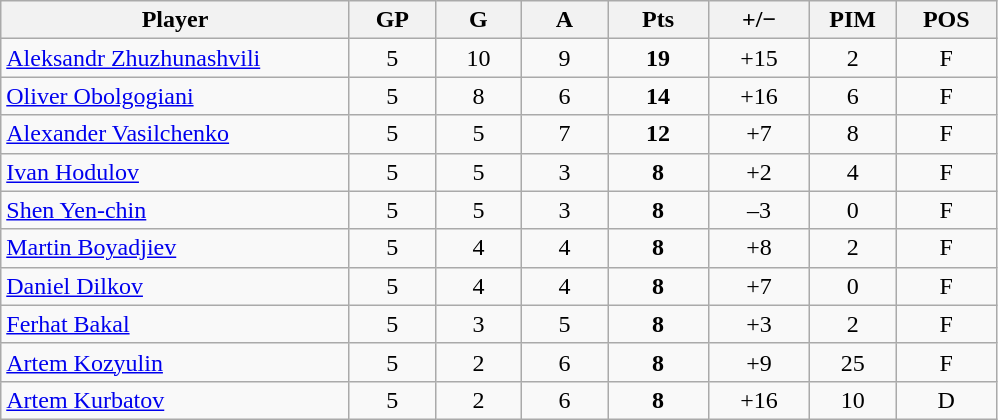<table class="wikitable sortable" style="text-align:center;">
<tr>
<th style="width:225px;">Player</th>
<th style="width:50px;">GP</th>
<th style="width:50px;">G</th>
<th style="width:50px;">A</th>
<th style="width:60px;">Pts</th>
<th style="width:60px;">+/−</th>
<th style="width:50px;">PIM</th>
<th style="width:60px;">POS</th>
</tr>
<tr>
<td style="text-align:left;"> <a href='#'>Aleksandr Zhuzhunashvili</a></td>
<td>5</td>
<td>10</td>
<td>9</td>
<td><strong>19</strong></td>
<td>+15</td>
<td>2</td>
<td>F</td>
</tr>
<tr>
<td style="text-align:left;"> <a href='#'>Oliver Obolgogiani</a></td>
<td>5</td>
<td>8</td>
<td>6</td>
<td><strong>14</strong></td>
<td>+16</td>
<td>6</td>
<td>F</td>
</tr>
<tr>
<td style="text-align:left;"> <a href='#'>Alexander Vasilchenko</a></td>
<td>5</td>
<td>5</td>
<td>7</td>
<td><strong>12</strong></td>
<td>+7</td>
<td>8</td>
<td>F</td>
</tr>
<tr>
<td style="text-align:left;"> <a href='#'>Ivan Hodulov</a></td>
<td>5</td>
<td>5</td>
<td>3</td>
<td><strong>8</strong></td>
<td>+2</td>
<td>4</td>
<td>F</td>
</tr>
<tr>
<td style="text-align:left;"> <a href='#'>Shen Yen-chin</a></td>
<td>5</td>
<td>5</td>
<td>3</td>
<td><strong>8</strong></td>
<td>–3</td>
<td>0</td>
<td>F</td>
</tr>
<tr>
<td style="text-align:left;"> <a href='#'>Martin Boyadjiev</a></td>
<td>5</td>
<td>4</td>
<td>4</td>
<td><strong>8</strong></td>
<td>+8</td>
<td>2</td>
<td>F</td>
</tr>
<tr>
<td style="text-align:left;"> <a href='#'>Daniel Dilkov</a></td>
<td>5</td>
<td>4</td>
<td>4</td>
<td><strong>8</strong></td>
<td>+7</td>
<td>0</td>
<td>F</td>
</tr>
<tr>
<td style="text-align:left;"> <a href='#'>Ferhat Bakal</a></td>
<td>5</td>
<td>3</td>
<td>5</td>
<td><strong>8</strong></td>
<td>+3</td>
<td>2</td>
<td>F</td>
</tr>
<tr>
<td style="text-align:left;"> <a href='#'>Artem Kozyulin</a></td>
<td>5</td>
<td>2</td>
<td>6</td>
<td><strong>8</strong></td>
<td>+9</td>
<td>25</td>
<td>F</td>
</tr>
<tr>
<td style="text-align:left;"> <a href='#'>Artem Kurbatov</a></td>
<td>5</td>
<td>2</td>
<td>6</td>
<td><strong>8</strong></td>
<td>+16</td>
<td>10</td>
<td>D</td>
</tr>
</table>
